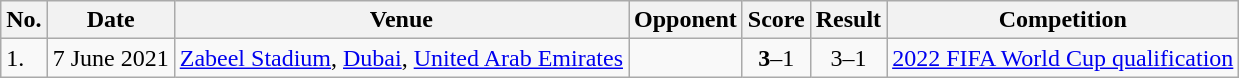<table class="wikitable">
<tr>
<th>No.</th>
<th>Date</th>
<th>Venue</th>
<th>Opponent</th>
<th>Score</th>
<th>Result</th>
<th>Competition</th>
</tr>
<tr>
<td>1.</td>
<td>7 June 2021</td>
<td><a href='#'>Zabeel Stadium</a>, <a href='#'>Dubai</a>, <a href='#'>United Arab Emirates</a></td>
<td></td>
<td align=center><strong>3</strong>–1</td>
<td align=center>3–1</td>
<td><a href='#'>2022 FIFA World Cup qualification</a></td>
</tr>
</table>
